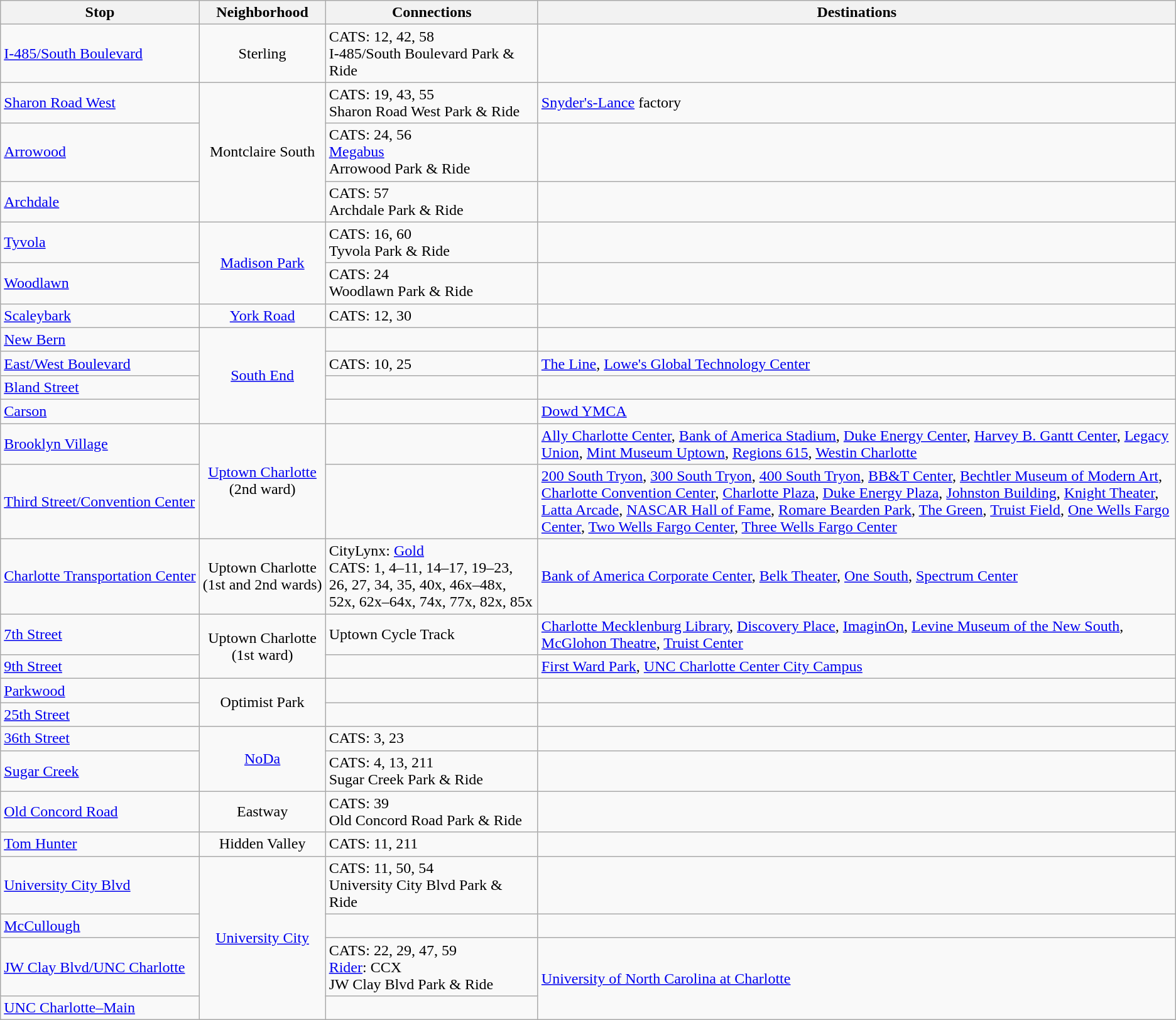<table class="wikitable">
<tr>
<th>Stop</th>
<th>Neighborhood</th>
<th>Connections</th>
<th>Destinations</th>
</tr>
<tr>
<td><a href='#'>I-485/South Boulevard</a></td>
<td style="text-align:center;">Sterling</td>
<td> CATS: 12, 42, 58<br> I-485/South Boulevard Park & Ride</td>
<td></td>
</tr>
<tr>
<td><a href='#'>Sharon Road West</a></td>
<td style="text-align:center;" rowspan=3>Montclaire South</td>
<td> CATS: 19, 43, 55<br> Sharon Road West Park & Ride</td>
<td><a href='#'>Snyder's-Lance</a> factory</td>
</tr>
<tr>
<td><a href='#'>Arrowood</a></td>
<td> CATS: 24, 56<br> <a href='#'>Megabus</a><br> Arrowood Park & Ride</td>
<td></td>
</tr>
<tr>
<td><a href='#'>Archdale</a></td>
<td> CATS: 57<br> Archdale Park & Ride</td>
<td></td>
</tr>
<tr>
<td><a href='#'>Tyvola</a></td>
<td style="text-align:center;" rowspan=2><a href='#'>Madison Park</a></td>
<td> CATS: 16, 60<br> Tyvola Park & Ride</td>
<td></td>
</tr>
<tr>
<td><a href='#'>Woodlawn</a></td>
<td> CATS: 24<br> Woodlawn Park & Ride</td>
<td></td>
</tr>
<tr>
<td><a href='#'>Scaleybark</a></td>
<td style="text-align:center;"><a href='#'>York Road</a></td>
<td> CATS: 12, 30</td>
<td></td>
</tr>
<tr>
<td><a href='#'>New Bern</a></td>
<td style="text-align:center;" rowspan=4><a href='#'>South End</a></td>
<td></td>
<td></td>
</tr>
<tr>
<td><a href='#'>East/West Boulevard</a></td>
<td> CATS: 10, 25</td>
<td><a href='#'>The Line</a>, <a href='#'>Lowe's Global Technology Center</a></td>
</tr>
<tr>
<td><a href='#'>Bland Street</a></td>
<td></td>
<td></td>
</tr>
<tr>
<td><a href='#'>Carson</a></td>
<td></td>
<td><a href='#'>Dowd YMCA</a></td>
</tr>
<tr>
<td><a href='#'>Brooklyn Village</a></td>
<td style="text-align:center;" rowspan=2><a href='#'>Uptown Charlotte</a><br>(2nd ward)</td>
<td></td>
<td><a href='#'>Ally Charlotte Center</a>, <a href='#'>Bank of America Stadium</a>, <a href='#'>Duke Energy Center</a>, <a href='#'>Harvey B. Gantt Center</a>, <a href='#'>Legacy Union</a>, <a href='#'>Mint Museum Uptown</a>, <a href='#'>Regions 615</a>, <a href='#'>Westin Charlotte</a></td>
</tr>
<tr>
<td><a href='#'>Third Street/Convention Center</a></td>
<td></td>
<td><a href='#'>200 South Tryon</a>, <a href='#'>300 South Tryon</a>, <a href='#'>400 South Tryon</a>, <a href='#'>BB&T Center</a>, <a href='#'>Bechtler Museum of Modern Art</a>, <a href='#'>Charlotte Convention Center</a>, <a href='#'>Charlotte Plaza</a>, <a href='#'>Duke Energy Plaza</a>, <a href='#'>Johnston Building</a>, <a href='#'>Knight Theater</a>, <a href='#'>Latta Arcade</a>, <a href='#'>NASCAR Hall of Fame</a>, <a href='#'>Romare Bearden Park</a>, <a href='#'>The Green</a>, <a href='#'>Truist Field</a>, <a href='#'>One Wells Fargo Center</a>, <a href='#'>Two Wells Fargo Center</a>, <a href='#'>Three Wells Fargo Center</a></td>
</tr>
<tr>
<td><a href='#'>Charlotte&nbsp;Transportation&nbsp;Center</a></td>
<td style="text-align:center;">Uptown Charlotte<br>(1st and 2nd wards)</td>
<td> CityLynx: <a href='#'>Gold</a><br> CATS: 1, 4–11, 14–17, 19–23, 26, 27, 34, 35, 40x, 46x–48x, 52x, 62x–64x, 74x, 77x, 82x, 85x</td>
<td><a href='#'>Bank of America Corporate Center</a>, <a href='#'>Belk Theater</a>, <a href='#'>One South</a>, <a href='#'>Spectrum Center</a></td>
</tr>
<tr>
<td><a href='#'>7th Street</a></td>
<td style="text-align:center;" rowspan=2>Uptown Charlotte<br>(1st ward)</td>
<td> Uptown Cycle Track</td>
<td><a href='#'>Charlotte Mecklenburg Library</a>, <a href='#'>Discovery Place</a>, <a href='#'>ImaginOn</a>, <a href='#'>Levine Museum of the New South</a>, <a href='#'>McGlohon Theatre</a>, <a href='#'>Truist Center</a></td>
</tr>
<tr>
<td><a href='#'>9th Street</a></td>
<td></td>
<td><a href='#'>First Ward Park</a>, <a href='#'>UNC Charlotte Center City Campus</a></td>
</tr>
<tr>
<td><a href='#'>Parkwood</a></td>
<td style="text-align:center;" rowspan=2>Optimist Park</td>
<td></td>
<td></td>
</tr>
<tr>
<td><a href='#'>25th Street</a></td>
<td></td>
<td></td>
</tr>
<tr>
<td><a href='#'>36th Street</a></td>
<td style="text-align:center;" rowspan=2><a href='#'>NoDa</a></td>
<td> CATS: 3, 23</td>
<td></td>
</tr>
<tr>
<td><a href='#'>Sugar Creek</a></td>
<td> CATS: 4, 13, 211<br> Sugar Creek Park & Ride</td>
<td></td>
</tr>
<tr>
<td><a href='#'>Old Concord Road</a></td>
<td style="text-align:center;">Eastway</td>
<td> CATS: 39<br> Old Concord Road Park & Ride</td>
<td></td>
</tr>
<tr>
<td><a href='#'>Tom Hunter</a></td>
<td style="text-align:center;">Hidden Valley</td>
<td> CATS: 11, 211</td>
<td></td>
</tr>
<tr>
<td><a href='#'>University City Blvd</a></td>
<td style="text-align:center;" rowspan=4><a href='#'>University City</a></td>
<td> CATS: 11, 50, 54<br> University City Blvd Park & Ride</td>
<td></td>
</tr>
<tr>
<td><a href='#'>McCullough</a></td>
<td></td>
<td></td>
</tr>
<tr>
<td><a href='#'>JW Clay Blvd/UNC Charlotte</a></td>
<td> CATS: 22, 29, 47, 59<br> <a href='#'>Rider</a>: CCX<br> JW Clay Blvd Park & Ride</td>
<td rowspan=2><a href='#'>University of North Carolina at Charlotte</a></td>
</tr>
<tr>
<td><a href='#'>UNC Charlotte–Main</a></td>
<td></td>
</tr>
</table>
